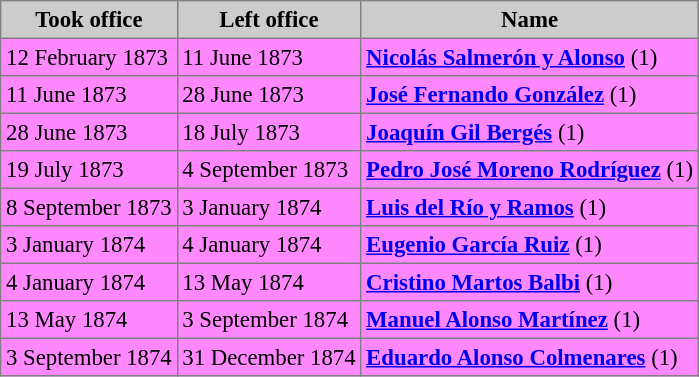<table bgcolor="#f7f8ff" cellpadding="3" cellspacing="0" border="1" style="font-size: 95%; border: gray solid 1px; border-collapse: collapse;">
<tr bgcolor="#CCCCCC">
<th align="center">Took office</th>
<th align="center">Left office</th>
<th align="center">Name</th>
</tr>
<tr bgcolor="#ff88ff">
<td>12 February 1873</td>
<td>11 June 1873</td>
<td><strong><a href='#'>Nicolás Salmerón y Alonso</a></strong> (1)</td>
</tr>
<tr bgcolor="#ff88ff">
<td>11 June 1873</td>
<td>28 June 1873</td>
<td><strong><a href='#'>José Fernando González</a></strong> (1)</td>
</tr>
<tr bgcolor="#ff88ff">
<td>28 June 1873</td>
<td>18 July 1873</td>
<td><strong><a href='#'>Joaquín Gil Bergés</a></strong> (1)</td>
</tr>
<tr bgcolor="#ff88ff">
<td>19 July 1873</td>
<td>4 September 1873</td>
<td><strong><a href='#'>Pedro José Moreno Rodríguez</a></strong> (1)</td>
</tr>
<tr bgcolor="#ff88ff">
<td>8 September 1873</td>
<td>3 January 1874</td>
<td><strong><a href='#'>Luis del Río y Ramos</a></strong> (1)</td>
</tr>
<tr bgcolor="#ff88ff">
<td>3 January 1874</td>
<td>4 January 1874</td>
<td><strong><a href='#'>Eugenio García Ruiz</a></strong> (1)</td>
</tr>
<tr bgcolor="#ff88ff">
<td>4 January 1874</td>
<td>13 May 1874</td>
<td><strong><a href='#'>Cristino Martos Balbi</a></strong> (1)</td>
</tr>
<tr bgcolor="#ff88ff">
<td>13 May 1874</td>
<td>3 September 1874</td>
<td><strong><a href='#'>Manuel Alonso Martínez</a></strong> (1)</td>
</tr>
<tr bgcolor="#ff88ff">
<td>3 September 1874</td>
<td>31 December 1874</td>
<td><strong><a href='#'>Eduardo Alonso Colmenares</a></strong> (1)</td>
</tr>
</table>
